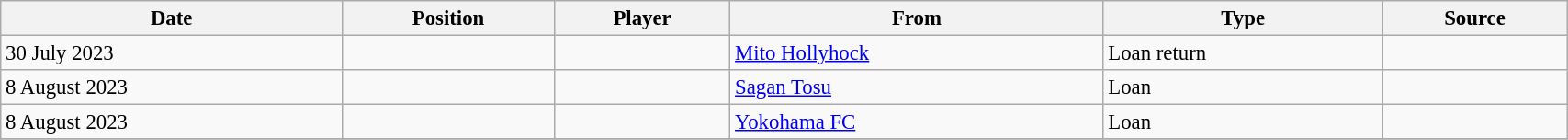<table class="wikitable sortable" style="width:90%; text-align:center; font-size:95%; text-align:left;">
<tr>
<th>Date</th>
<th>Position</th>
<th>Player</th>
<th>From</th>
<th>Type</th>
<th>Source</th>
</tr>
<tr>
<td>30 July 2023</td>
<td></td>
<td></td>
<td> <a href='#'>Mito Hollyhock</a></td>
<td>Loan return</td>
<td></td>
</tr>
<tr>
<td>8 August 2023</td>
<td></td>
<td></td>
<td> <a href='#'>Sagan Tosu</a></td>
<td>Loan</td>
<td></td>
</tr>
<tr>
<td>8 August 2023</td>
<td></td>
<td></td>
<td> <a href='#'>Yokohama FC</a></td>
<td>Loan</td>
<td></td>
</tr>
<tr>
</tr>
</table>
